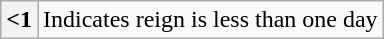<table class="wikitable">
<tr>
<th><1</th>
<td>Indicates reign is less than one day</td>
</tr>
</table>
